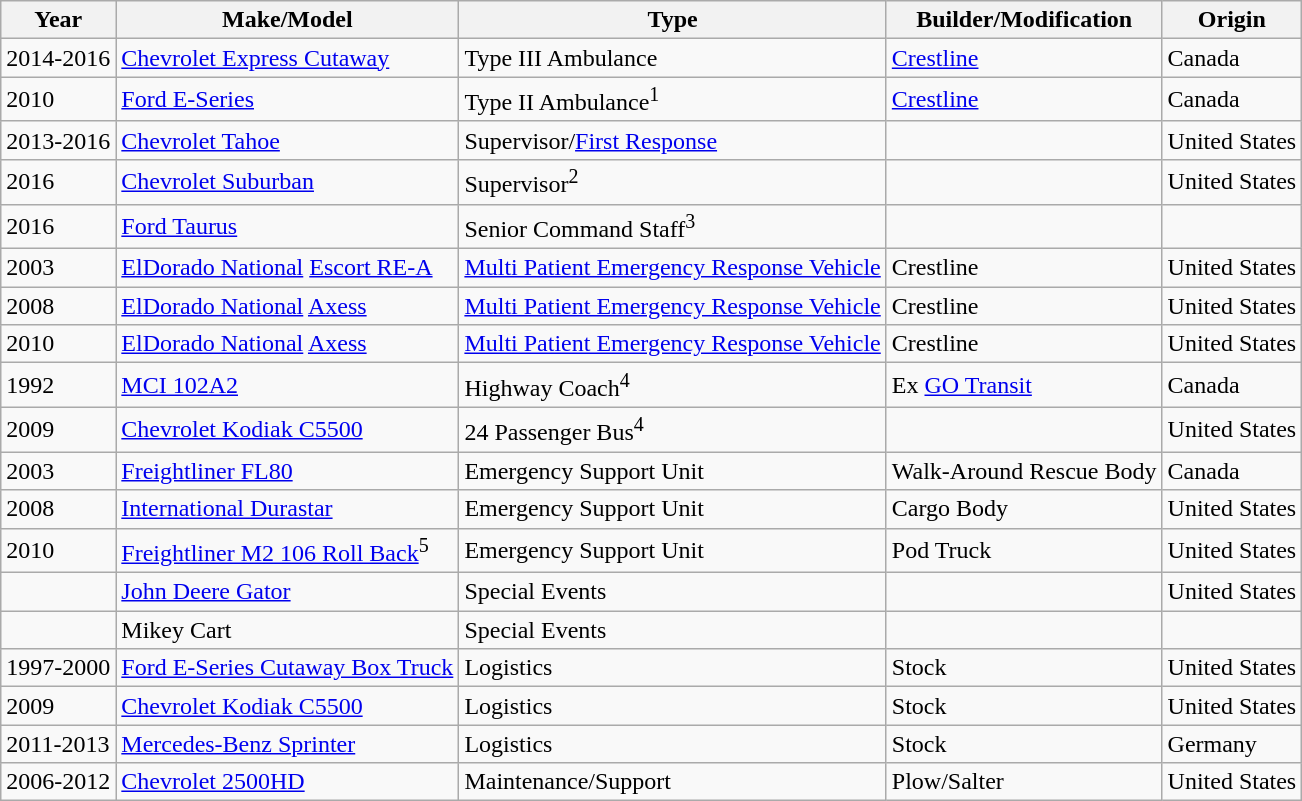<table class="wikitable">
<tr>
<th>Year</th>
<th>Make/Model</th>
<th>Type</th>
<th>Builder/Modification</th>
<th>Origin</th>
</tr>
<tr>
<td>2014-2016</td>
<td><a href='#'>Chevrolet Express Cutaway</a></td>
<td>Type III Ambulance</td>
<td><a href='#'>Crestline</a></td>
<td>Canada</td>
</tr>
<tr>
<td>2010</td>
<td><a href='#'>Ford E-Series</a></td>
<td>Type II Ambulance<sup>1</sup></td>
<td><a href='#'>Crestline</a></td>
<td>Canada</td>
</tr>
<tr>
<td>2013-2016</td>
<td><a href='#'>Chevrolet Tahoe</a></td>
<td>Supervisor/<a href='#'>First Response</a></td>
<td></td>
<td>United States</td>
</tr>
<tr>
<td>2016</td>
<td><a href='#'>Chevrolet Suburban</a></td>
<td>Supervisor<sup>2</sup></td>
<td></td>
<td>United States</td>
</tr>
<tr>
<td>2016</td>
<td><a href='#'>Ford Taurus</a></td>
<td>Senior Command Staff<sup>3</sup></td>
<td></td>
</tr>
<tr>
<td>2003</td>
<td><a href='#'>ElDorado National</a> <a href='#'>Escort RE-A</a></td>
<td><a href='#'>Multi Patient Emergency Response Vehicle</a></td>
<td>Crestline</td>
<td>United States</td>
</tr>
<tr>
<td>2008</td>
<td><a href='#'>ElDorado National</a> <a href='#'>Axess</a></td>
<td><a href='#'>Multi Patient Emergency Response Vehicle</a></td>
<td>Crestline</td>
<td>United States</td>
</tr>
<tr>
<td>2010</td>
<td><a href='#'>ElDorado National</a> <a href='#'>Axess</a></td>
<td><a href='#'>Multi Patient Emergency Response Vehicle</a></td>
<td>Crestline</td>
<td>United States</td>
</tr>
<tr>
<td>1992</td>
<td><a href='#'>MCI 102A2</a></td>
<td>Highway Coach<sup>4</sup></td>
<td>Ex <a href='#'>GO Transit</a></td>
<td>Canada</td>
</tr>
<tr>
<td>2009</td>
<td><a href='#'>Chevrolet Kodiak C5500</a></td>
<td>24 Passenger Bus<sup>4</sup></td>
<td></td>
<td>United States</td>
</tr>
<tr>
<td>2003</td>
<td><a href='#'>Freightliner FL80</a></td>
<td>Emergency Support Unit</td>
<td>Walk-Around Rescue Body</td>
<td>Canada</td>
</tr>
<tr>
<td>2008</td>
<td><a href='#'>International Durastar</a></td>
<td>Emergency Support Unit</td>
<td>Cargo Body</td>
<td>United States</td>
</tr>
<tr>
<td>2010</td>
<td><a href='#'>Freightliner M2 106 Roll Back</a><sup>5</sup></td>
<td>Emergency Support Unit</td>
<td>Pod Truck</td>
<td>United States</td>
</tr>
<tr>
<td></td>
<td><a href='#'>John Deere Gator</a></td>
<td>Special Events</td>
<td></td>
<td>United States</td>
</tr>
<tr>
<td></td>
<td>Mikey Cart</td>
<td>Special Events</td>
<td></td>
<td></td>
</tr>
<tr>
<td>1997-2000</td>
<td><a href='#'>Ford E-Series Cutaway Box Truck</a></td>
<td>Logistics</td>
<td>Stock</td>
<td>United States</td>
</tr>
<tr>
<td>2009</td>
<td><a href='#'>Chevrolet Kodiak C5500</a></td>
<td>Logistics</td>
<td>Stock</td>
<td>United States</td>
</tr>
<tr>
<td>2011-2013</td>
<td><a href='#'>Mercedes-Benz Sprinter</a></td>
<td>Logistics</td>
<td>Stock</td>
<td>Germany</td>
</tr>
<tr>
<td>2006-2012</td>
<td><a href='#'>Chevrolet 2500HD</a></td>
<td>Maintenance/Support</td>
<td>Plow/Salter</td>
<td>United States</td>
</tr>
</table>
